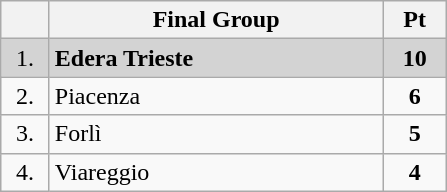<table class="wikitable" style="text-align:center">
<tr>
<th width=25></th>
<th width=215>Final Group</th>
<th width=35>Pt</th>
</tr>
<tr style="background:lightgray;">
<td>1.</td>
<td align=left><strong>Edera Trieste</strong></td>
<td><strong>10</strong></td>
</tr>
<tr>
<td>2.</td>
<td align=left>Piacenza</td>
<td><strong>6</strong></td>
</tr>
<tr>
<td>3.</td>
<td align=left>Forlì</td>
<td><strong>5</strong></td>
</tr>
<tr>
<td>4.</td>
<td align=left>Viareggio</td>
<td><strong>4</strong></td>
</tr>
</table>
